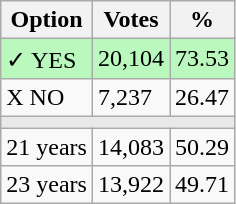<table class="wikitable">
<tr>
<th>Option</th>
<th>Votes</th>
<th>%</th>
</tr>
<tr>
<td style=background:#bbf8be>✓ YES</td>
<td style=background:#bbf8be>20,104</td>
<td style=background:#bbf8be>73.53</td>
</tr>
<tr>
<td>X NO</td>
<td>7,237</td>
<td>26.47</td>
</tr>
<tr>
<td colspan="3" bgcolor="#E9E9E9"></td>
</tr>
<tr>
<td>21 years</td>
<td>14,083</td>
<td>50.29</td>
</tr>
<tr>
<td>23 years</td>
<td>13,922</td>
<td>49.71</td>
</tr>
</table>
